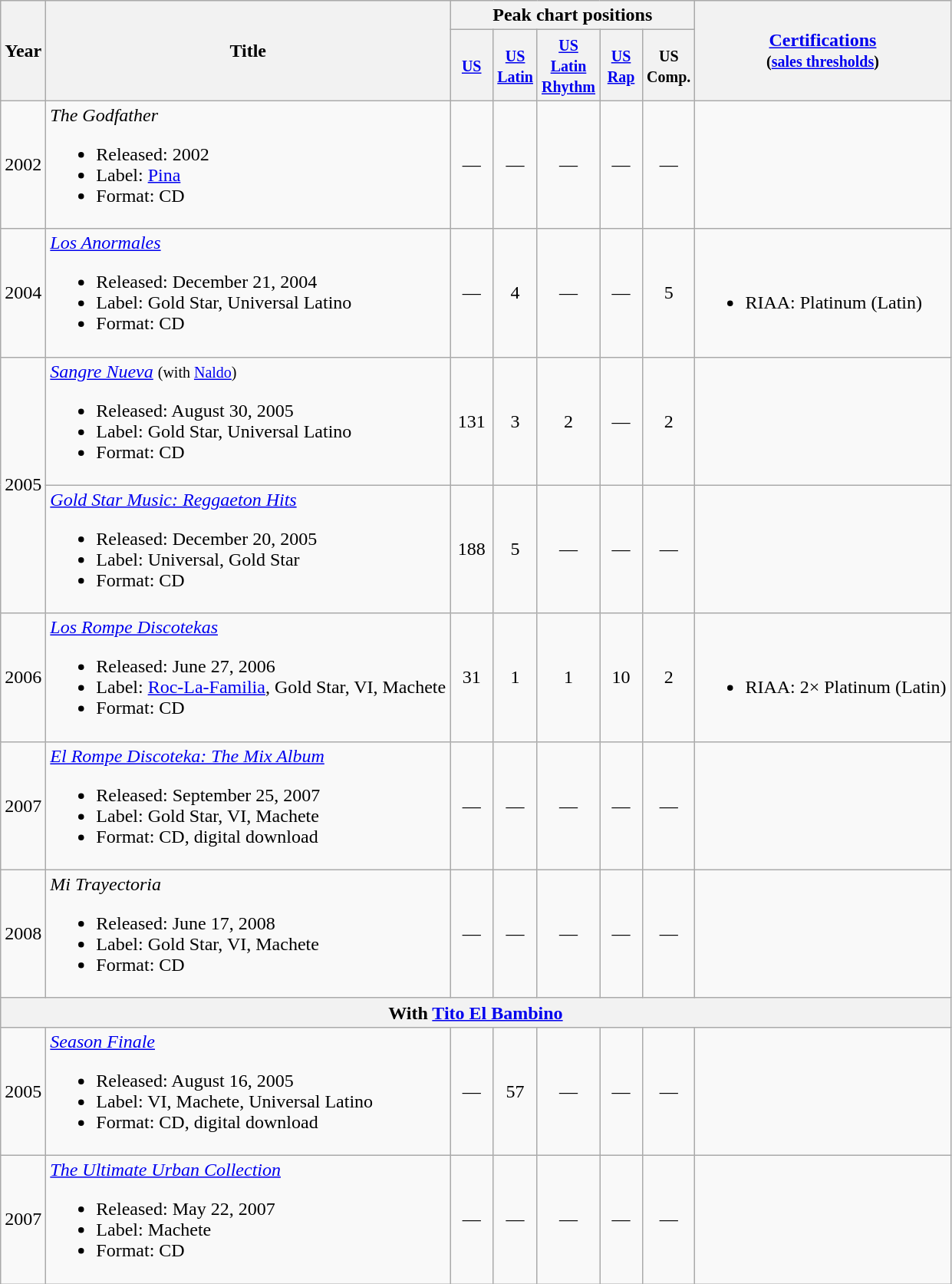<table class="wikitable">
<tr>
<th align="center" rowspan="2">Year</th>
<th align="center" rowspan="2">Title</th>
<th colspan="5">Peak chart positions</th>
<th rowspan="2"><a href='#'>Certifications</a><br><small>(<a href='#'>sales thresholds</a>)</small></th>
</tr>
<tr>
<th width="30"><small><a href='#'>US</a></small></th>
<th width="30"><small><a href='#'>US<br>Latin</a></small></th>
<th width="30"><small><a href='#'>US<br>Latin Rhythm</a></small></th>
<th width="30"><small><a href='#'>US<br>Rap</a></small></th>
<th width="30"><small>US<br>Comp.</small></th>
</tr>
<tr>
<td align="center">2002</td>
<td><em>The Godfather</em><br><ul><li>Released: 2002</li><li>Label: <a href='#'>Pina</a></li><li>Format: CD</li></ul></td>
<td align="center">—</td>
<td align="center">—</td>
<td align="center">—</td>
<td align="center">—</td>
<td align="center">—</td>
<td></td>
</tr>
<tr>
<td align="center">2004</td>
<td><em><a href='#'>Los Anormales</a></em><br><ul><li>Released: December 21, 2004</li><li>Label: Gold Star, Universal Latino</li><li>Format: CD</li></ul></td>
<td align="center">—</td>
<td align="center">4</td>
<td align="center">—</td>
<td align="center">—</td>
<td align="center">5</td>
<td><br><ul><li>RIAA: Platinum (Latin)</li></ul></td>
</tr>
<tr>
<td align="center" rowspan="2">2005</td>
<td><em><a href='#'>Sangre Nueva</a></em> <small>(with <a href='#'>Naldo</a>)</small><br><ul><li>Released: August 30, 2005</li><li>Label: Gold Star, Universal Latino</li><li>Format: CD</li></ul></td>
<td align="center">131</td>
<td align="center">3</td>
<td align="center">2</td>
<td align="center">—</td>
<td align="center">2</td>
<td></td>
</tr>
<tr>
<td><em><a href='#'>Gold Star Music: Reggaeton Hits</a></em><br><ul><li>Released: December 20, 2005</li><li>Label: Universal, Gold Star</li><li>Format: CD</li></ul></td>
<td align="center">188</td>
<td align="center">5</td>
<td align="center">—</td>
<td align="center">—</td>
<td align="center">—</td>
<td></td>
</tr>
<tr>
<td align="center">2006</td>
<td><em><a href='#'>Los Rompe Discotekas</a></em><br><ul><li>Released: June 27, 2006</li><li>Label: <a href='#'>Roc-La-Familia</a>, Gold Star, VI, Machete</li><li>Format: CD</li></ul></td>
<td align="center">31</td>
<td align="center">1</td>
<td align="center">1</td>
<td align="center">10</td>
<td align="center">2</td>
<td><br><ul><li>RIAA: 2× Platinum (Latin)</li></ul></td>
</tr>
<tr>
<td align="center">2007</td>
<td><em><a href='#'>El Rompe Discoteka: The Mix Album</a></em><br><ul><li>Released: September 25, 2007</li><li>Label: Gold Star, VI, Machete</li><li>Format: CD, digital download</li></ul></td>
<td align="center">—</td>
<td align="center">—</td>
<td align="center">—</td>
<td align="center">—</td>
<td align="center">—</td>
<td></td>
</tr>
<tr>
<td align="center">2008</td>
<td><em>Mi Trayectoria</em><br><ul><li>Released: June 17, 2008</li><li>Label: Gold Star, VI, Machete</li><li>Format: CD</li></ul></td>
<td align="center">—</td>
<td align="center">—</td>
<td align="center">—</td>
<td align="center">—</td>
<td align="center">—</td>
<td></td>
</tr>
<tr>
<th colspan="8">With <a href='#'>Tito El Bambino</a></th>
</tr>
<tr>
<td align="center">2005</td>
<td><em><a href='#'>Season Finale</a></em><br><ul><li>Released: August 16, 2005</li><li>Label: VI, Machete, Universal Latino</li><li>Format: CD, digital download</li></ul></td>
<td align="center">—</td>
<td align="center">57</td>
<td align="center">—</td>
<td align="center">—</td>
<td align="center">—</td>
<td></td>
</tr>
<tr>
<td align="center">2007</td>
<td><em><a href='#'>The Ultimate Urban Collection</a></em><br><ul><li>Released: May 22, 2007</li><li>Label: Machete</li><li>Format: CD</li></ul></td>
<td align="center">—</td>
<td align="center">—</td>
<td align="center">—</td>
<td align="center">—</td>
<td align="center">—</td>
<td></td>
</tr>
</table>
